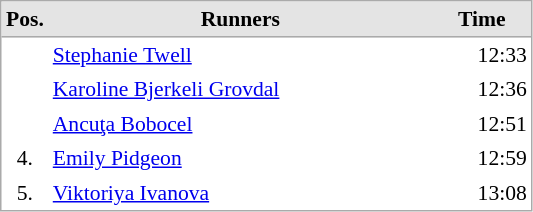<table cellspacing="0" cellpadding="3" style="border:1px solid #AAAAAA;font-size:90%">
<tr bgcolor="#E4E4E4">
<th style="border-bottom:1px solid #AAAAAA" width=10>Pos.</th>
<th style="border-bottom:1px solid #AAAAAA" width=250>Runners</th>
<th style="border-bottom:1px solid #AAAAAA" width=60>Time</th>
</tr>
<tr align="center">
<td align="center"></td>
<td align="left"> <a href='#'>Stephanie Twell</a></td>
<td align="right">12:33</td>
</tr>
<tr align="center">
<td align="center"></td>
<td align="left"> <a href='#'>Karoline Bjerkeli Grovdal</a></td>
<td align="right">12:36</td>
</tr>
<tr align="center">
<td align="center"></td>
<td align="left"> <a href='#'>Ancuţa Bobocel</a></td>
<td align="right">12:51</td>
</tr>
<tr align="center">
<td align="center">4.</td>
<td align="left"> <a href='#'>Emily Pidgeon</a></td>
<td align="right">12:59</td>
</tr>
<tr align="center">
<td align="center">5.</td>
<td align="left"> <a href='#'>Viktoriya Ivanova</a></td>
<td align="right">13:08</td>
</tr>
</table>
